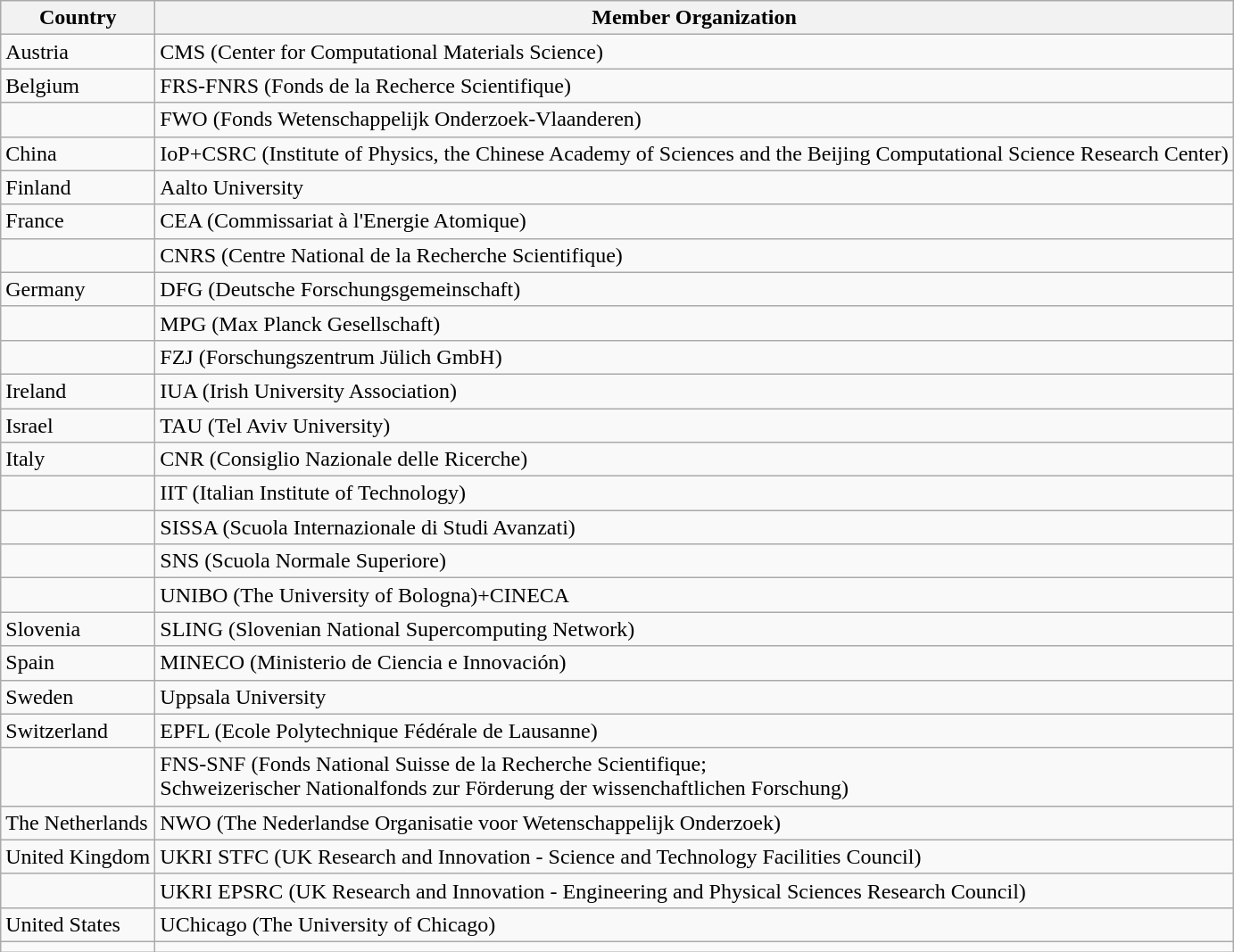<table class="wikitable">
<tr>
<th>Country</th>
<th>Member Organization</th>
</tr>
<tr>
<td>Austria</td>
<td>CMS (Center for Computational Materials Science)</td>
</tr>
<tr>
<td>Belgium</td>
<td>FRS-FNRS (Fonds de la Recherce Scientifique)</td>
</tr>
<tr>
<td></td>
<td>FWO (Fonds Wetenschappelijk Onderzoek-Vlaanderen)</td>
</tr>
<tr>
<td>China</td>
<td>IoP+CSRC (Institute of Physics, the Chinese Academy of Sciences and the Beijing Computational Science Research Center)</td>
</tr>
<tr>
<td>Finland</td>
<td>Aalto University</td>
</tr>
<tr>
<td>France</td>
<td>CEA (Commissariat à l'Energie Atomique)</td>
</tr>
<tr>
<td></td>
<td>CNRS (Centre National de la Recherche Scientifique)</td>
</tr>
<tr>
<td>Germany</td>
<td>DFG (Deutsche Forschungsgemeinschaft)</td>
</tr>
<tr>
<td></td>
<td>MPG (Max Planck Gesellschaft)</td>
</tr>
<tr>
<td></td>
<td>FZJ (Forschungszentrum Jülich GmbH)</td>
</tr>
<tr>
<td>Ireland</td>
<td>IUA (Irish University Association)</td>
</tr>
<tr>
<td>Israel</td>
<td>TAU (Tel Aviv University)</td>
</tr>
<tr>
<td>Italy</td>
<td>CNR (Consiglio Nazionale delle Ricerche)</td>
</tr>
<tr>
<td></td>
<td>IIT (Italian Institute of Technology)</td>
</tr>
<tr>
<td></td>
<td>SISSA (Scuola Internazionale di Studi Avanzati)</td>
</tr>
<tr>
<td></td>
<td>SNS (Scuola Normale Superiore)</td>
</tr>
<tr>
<td></td>
<td>UNIBO (The University of Bologna)+CINECA</td>
</tr>
<tr>
<td>Slovenia</td>
<td>SLING (Slovenian National Supercomputing Network)</td>
</tr>
<tr>
<td>Spain</td>
<td>MINECO (Ministerio de Ciencia e Innovación)</td>
</tr>
<tr>
<td>Sweden</td>
<td>Uppsala University</td>
</tr>
<tr>
<td>Switzerland</td>
<td>EPFL (Ecole Polytechnique Fédérale de Lausanne)</td>
</tr>
<tr>
<td></td>
<td>FNS-SNF (Fonds National Suisse de la Recherche Scientifique;<br>Schweizerischer Nationalfonds zur Förderung der wissenchaftlichen Forschung)</td>
</tr>
<tr>
<td>The Netherlands</td>
<td>NWO (The Nederlandse Organisatie voor Wetenschappelijk Onderzoek)</td>
</tr>
<tr>
<td>United Kingdom</td>
<td>UKRI STFC (UK Research and Innovation - Science and Technology Facilities Council)</td>
</tr>
<tr>
<td></td>
<td>UKRI EPSRC (UK Research and Innovation - Engineering and Physical Sciences Research Council)</td>
</tr>
<tr>
<td>United States</td>
<td>UChicago (The University of Chicago)</td>
</tr>
<tr>
<td></td>
</tr>
</table>
